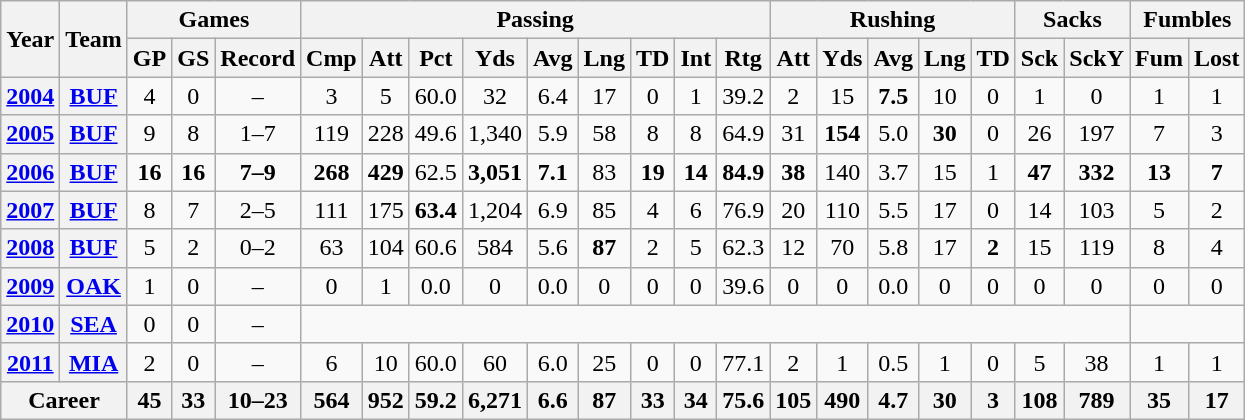<table class=wikitable style="text-align:center;">
<tr>
<th rowspan="2">Year</th>
<th rowspan="2">Team</th>
<th colspan="3">Games</th>
<th colspan="9">Passing</th>
<th colspan="5">Rushing</th>
<th colspan="2">Sacks</th>
<th colspan="2">Fumbles</th>
</tr>
<tr>
<th>GP</th>
<th>GS</th>
<th>Record</th>
<th>Cmp</th>
<th>Att</th>
<th>Pct</th>
<th>Yds</th>
<th>Avg</th>
<th>Lng</th>
<th>TD</th>
<th>Int</th>
<th>Rtg</th>
<th>Att</th>
<th>Yds</th>
<th>Avg</th>
<th>Lng</th>
<th>TD</th>
<th>Sck</th>
<th>SckY</th>
<th>Fum</th>
<th>Lost</th>
</tr>
<tr>
<th><a href='#'>2004</a></th>
<th><a href='#'>BUF</a></th>
<td>4</td>
<td>0</td>
<td>–</td>
<td>3</td>
<td>5</td>
<td>60.0</td>
<td>32</td>
<td>6.4</td>
<td>17</td>
<td>0</td>
<td>1</td>
<td>39.2</td>
<td>2</td>
<td>15</td>
<td><strong>7.5</strong></td>
<td>10</td>
<td>0</td>
<td>1</td>
<td>0</td>
<td>1</td>
<td>1</td>
</tr>
<tr>
<th><a href='#'>2005</a></th>
<th><a href='#'>BUF</a></th>
<td>9</td>
<td>8</td>
<td>1–7</td>
<td>119</td>
<td>228</td>
<td>49.6</td>
<td>1,340</td>
<td>5.9</td>
<td>58</td>
<td>8</td>
<td>8</td>
<td>64.9</td>
<td>31</td>
<td><strong>154</strong></td>
<td>5.0</td>
<td><strong>30</strong></td>
<td>0</td>
<td>26</td>
<td>197</td>
<td>7</td>
<td>3</td>
</tr>
<tr>
<th><a href='#'>2006</a></th>
<th><a href='#'>BUF</a></th>
<td><strong>16</strong></td>
<td><strong>16</strong></td>
<td><strong>7–9</strong></td>
<td><strong>268</strong></td>
<td><strong>429</strong></td>
<td>62.5</td>
<td><strong>3,051</strong></td>
<td><strong>7.1</strong></td>
<td>83</td>
<td><strong>19</strong></td>
<td><strong>14</strong></td>
<td><strong>84.9</strong></td>
<td><strong>38</strong></td>
<td>140</td>
<td>3.7</td>
<td>15</td>
<td>1</td>
<td><strong>47</strong></td>
<td><strong>332</strong></td>
<td><strong>13</strong></td>
<td><strong>7</strong></td>
</tr>
<tr>
<th><a href='#'>2007</a></th>
<th><a href='#'>BUF</a></th>
<td>8</td>
<td>7</td>
<td>2–5</td>
<td>111</td>
<td>175</td>
<td><strong>63.4</strong></td>
<td>1,204</td>
<td>6.9</td>
<td>85</td>
<td>4</td>
<td>6</td>
<td>76.9</td>
<td>20</td>
<td>110</td>
<td>5.5</td>
<td>17</td>
<td>0</td>
<td>14</td>
<td>103</td>
<td>5</td>
<td>2</td>
</tr>
<tr>
<th><a href='#'>2008</a></th>
<th><a href='#'>BUF</a></th>
<td>5</td>
<td>2</td>
<td>0–2</td>
<td>63</td>
<td>104</td>
<td>60.6</td>
<td>584</td>
<td>5.6</td>
<td><strong>87</strong></td>
<td>2</td>
<td>5</td>
<td>62.3</td>
<td>12</td>
<td>70</td>
<td>5.8</td>
<td>17</td>
<td><strong>2</strong></td>
<td>15</td>
<td>119</td>
<td>8</td>
<td>4</td>
</tr>
<tr>
<th><a href='#'>2009</a></th>
<th><a href='#'>OAK</a></th>
<td>1</td>
<td>0</td>
<td>–</td>
<td>0</td>
<td>1</td>
<td>0.0</td>
<td>0</td>
<td>0.0</td>
<td>0</td>
<td>0</td>
<td>0</td>
<td>39.6</td>
<td>0</td>
<td>0</td>
<td>0.0</td>
<td>0</td>
<td>0</td>
<td>0</td>
<td>0</td>
<td>0</td>
<td>0</td>
</tr>
<tr>
<th><a href='#'>2010</a></th>
<th><a href='#'>SEA</a></th>
<td>0</td>
<td>0</td>
<td>–</td>
<td colspan="16"></td>
</tr>
<tr>
<th><a href='#'>2011</a></th>
<th><a href='#'>MIA</a></th>
<td>2</td>
<td>0</td>
<td>–</td>
<td>6</td>
<td>10</td>
<td>60.0</td>
<td>60</td>
<td>6.0</td>
<td>25</td>
<td>0</td>
<td>0</td>
<td>77.1</td>
<td>2</td>
<td>1</td>
<td>0.5</td>
<td>1</td>
<td>0</td>
<td>5</td>
<td>38</td>
<td>1</td>
<td>1</td>
</tr>
<tr>
<th colspan="2">Career</th>
<th>45</th>
<th>33</th>
<th>10–23</th>
<th>564</th>
<th>952</th>
<th>59.2</th>
<th>6,271</th>
<th>6.6</th>
<th>87</th>
<th>33</th>
<th>34</th>
<th>75.6</th>
<th>105</th>
<th>490</th>
<th>4.7</th>
<th>30</th>
<th>3</th>
<th>108</th>
<th>789</th>
<th>35</th>
<th>17</th>
</tr>
</table>
